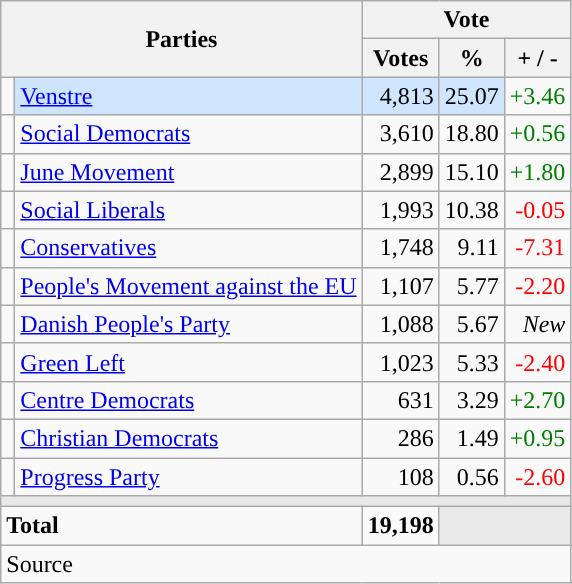<table class="wikitable" style="text-align:right;">
<tr>
<th style="text-align:centre;" rowspan="2" colspan="2" width="225">Parties</th>
<th colspan="3">Vote</th>
</tr>
<tr>
<th width="15">Votes</th>
<th width="15">%</th>
<th width="15">+ / -</th>
</tr>
<tr>
<td width="2" style="color:inherit;background:"></td>
<td bgcolor=#cfe5fe   align="left"><a href='#'>Venstre</a></td>
<td bgcolor=#cfe5fe>4,813</td>
<td bgcolor=#cfe5fe>25.07</td>
<td style=color:green;>+3.46</td>
</tr>
<tr>
<td width="2" style="color:inherit;background:"></td>
<td align="left"><a href='#'>Social Democrats</a></td>
<td>3,610</td>
<td>18.80</td>
<td style=color:green;>+0.56</td>
</tr>
<tr>
<td width="2" style="color:inherit;background:"></td>
<td align="left"><a href='#'>June Movement</a></td>
<td>2,899</td>
<td>15.10</td>
<td style=color:green;>+1.80</td>
</tr>
<tr>
<td width="2" style="color:inherit;background:"></td>
<td align="left"><a href='#'>Social Liberals</a></td>
<td>1,993</td>
<td>10.38</td>
<td style=color:red;>-0.05</td>
</tr>
<tr>
<td width="2" style="color:inherit;background:"></td>
<td align="left"><a href='#'>Conservatives</a></td>
<td>1,748</td>
<td>9.11</td>
<td style=color:red;>-7.31</td>
</tr>
<tr>
<td width="2" style="color:inherit;background:"></td>
<td align="left"><a href='#'>People's Movement against the EU</a></td>
<td>1,107</td>
<td>5.77</td>
<td style=color:red;>-2.20</td>
</tr>
<tr>
<td width="2" style="color:inherit;background:"></td>
<td align="left"><a href='#'>Danish People's Party</a></td>
<td>1,088</td>
<td>5.67</td>
<td><em>New</em></td>
</tr>
<tr>
<td width="2" style="color:inherit;background:"></td>
<td align="left"><a href='#'>Green Left</a></td>
<td>1,023</td>
<td>5.33</td>
<td style=color:red;>-2.40</td>
</tr>
<tr>
<td width="2" style="color:inherit;background:"></td>
<td align="left"><a href='#'>Centre Democrats</a></td>
<td>631</td>
<td>3.29</td>
<td style=color:green;>+2.70</td>
</tr>
<tr>
<td width="2" style="color:inherit;background:"></td>
<td align="left"><a href='#'>Christian Democrats</a></td>
<td>286</td>
<td>1.49</td>
<td style=color:green;>+0.95</td>
</tr>
<tr>
<td width="2" style="color:inherit;background:"></td>
<td align="left"><a href='#'>Progress Party</a></td>
<td>108</td>
<td>0.56</td>
<td style=color:red;>-2.60</td>
</tr>
<tr>
<td colspan="7" bgcolor="#E9E9E9"></td>
</tr>
<tr>
<td align="left" colspan="2"><strong>Total</strong></td>
<td><strong>19,198</strong></td>
<td bgcolor="#E9E9E9" colspan="2"></td>
</tr>
<tr>
<td align="left" colspan="6">Source</td>
</tr>
</table>
